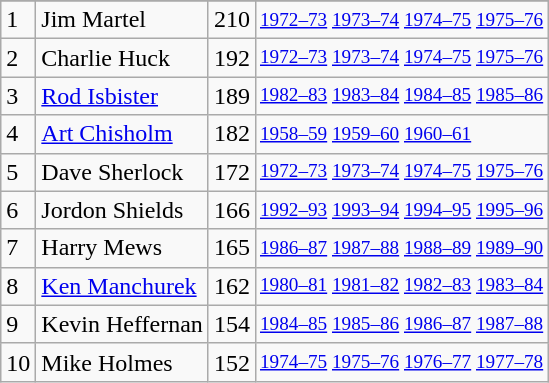<table class="wikitable">
<tr>
</tr>
<tr>
<td>1</td>
<td>Jim Martel</td>
<td>210</td>
<td style="font-size:80%;"><a href='#'>1972–73</a> <a href='#'>1973–74</a> <a href='#'>1974–75</a> <a href='#'>1975–76</a></td>
</tr>
<tr>
<td>2</td>
<td>Charlie Huck</td>
<td>192</td>
<td style="font-size:80%;"><a href='#'>1972–73</a> <a href='#'>1973–74</a> <a href='#'>1974–75</a> <a href='#'>1975–76</a></td>
</tr>
<tr>
<td>3</td>
<td><a href='#'>Rod Isbister</a></td>
<td>189</td>
<td style="font-size:80%;"><a href='#'>1982–83</a> <a href='#'>1983–84</a> <a href='#'>1984–85</a> <a href='#'>1985–86</a></td>
</tr>
<tr>
<td>4</td>
<td><a href='#'>Art Chisholm</a></td>
<td>182</td>
<td style="font-size:80%;"><a href='#'>1958–59</a> <a href='#'>1959–60</a> <a href='#'>1960–61</a></td>
</tr>
<tr>
<td>5</td>
<td>Dave Sherlock</td>
<td>172</td>
<td style="font-size:80%;"><a href='#'>1972–73</a> <a href='#'>1973–74</a> <a href='#'>1974–75</a> <a href='#'>1975–76</a></td>
</tr>
<tr>
<td>6</td>
<td>Jordon Shields</td>
<td>166</td>
<td style="font-size:80%;"><a href='#'>1992–93</a> <a href='#'>1993–94</a> <a href='#'>1994–95</a> <a href='#'>1995–96</a></td>
</tr>
<tr>
<td>7</td>
<td>Harry Mews</td>
<td>165</td>
<td style="font-size:80%;"><a href='#'>1986–87</a> <a href='#'>1987–88</a> <a href='#'>1988–89</a> <a href='#'>1989–90</a></td>
</tr>
<tr>
<td>8</td>
<td><a href='#'>Ken Manchurek</a></td>
<td>162</td>
<td style="font-size:80%;"><a href='#'>1980–81</a> <a href='#'>1981–82</a> <a href='#'>1982–83</a> <a href='#'>1983–84</a></td>
</tr>
<tr>
<td>9</td>
<td>Kevin Heffernan</td>
<td>154</td>
<td style="font-size:80%;"><a href='#'>1984–85</a> <a href='#'>1985–86</a> <a href='#'>1986–87</a> <a href='#'>1987–88</a></td>
</tr>
<tr>
<td>10</td>
<td>Mike Holmes</td>
<td>152</td>
<td style="font-size:80%;"><a href='#'>1974–75</a> <a href='#'>1975–76</a> <a href='#'>1976–77</a> <a href='#'>1977–78</a></td>
</tr>
</table>
